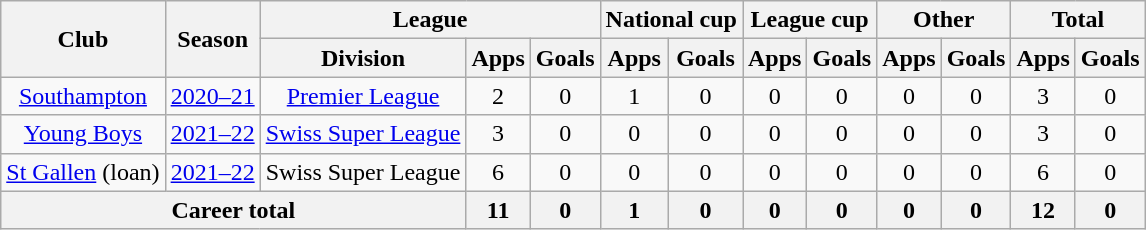<table class=wikitable style="text-align: center">
<tr>
<th rowspan="2">Club</th>
<th rowspan="2">Season</th>
<th colspan="3">League</th>
<th colspan="2">National cup</th>
<th colspan="2">League cup</th>
<th colspan="2">Other</th>
<th colspan="2">Total</th>
</tr>
<tr>
<th>Division</th>
<th>Apps</th>
<th>Goals</th>
<th>Apps</th>
<th>Goals</th>
<th>Apps</th>
<th>Goals</th>
<th>Apps</th>
<th>Goals</th>
<th>Apps</th>
<th>Goals</th>
</tr>
<tr>
<td><a href='#'>Southampton</a></td>
<td><a href='#'>2020–21</a></td>
<td><a href='#'>Premier League</a></td>
<td>2</td>
<td>0</td>
<td>1</td>
<td>0</td>
<td>0</td>
<td>0</td>
<td>0</td>
<td>0</td>
<td>3</td>
<td>0</td>
</tr>
<tr>
<td><a href='#'>Young Boys</a></td>
<td><a href='#'>2021–22</a></td>
<td><a href='#'>Swiss Super League</a></td>
<td>3</td>
<td>0</td>
<td>0</td>
<td>0</td>
<td>0</td>
<td>0</td>
<td>0</td>
<td>0</td>
<td>3</td>
<td>0</td>
</tr>
<tr>
<td><a href='#'>St Gallen</a> (loan)</td>
<td><a href='#'>2021–22</a></td>
<td>Swiss Super League</td>
<td>6</td>
<td>0</td>
<td>0</td>
<td>0</td>
<td>0</td>
<td>0</td>
<td>0</td>
<td>0</td>
<td>6</td>
<td>0</td>
</tr>
<tr>
<th colspan="3">Career total</th>
<th>11</th>
<th>0</th>
<th>1</th>
<th>0</th>
<th>0</th>
<th>0</th>
<th>0</th>
<th>0</th>
<th>12</th>
<th>0</th>
</tr>
</table>
